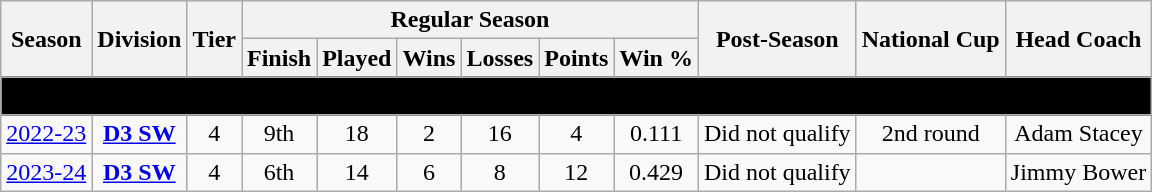<table class="wikitable" style="font-size:100%;">
<tr bgcolor="#efefef">
<th rowspan="2">Season</th>
<th rowspan="2">Division</th>
<th rowspan="2">Tier</th>
<th colspan="6">Regular Season</th>
<th rowspan="2">Post-Season</th>
<th rowspan="2">National Cup</th>
<th rowspan="2">Head Coach</th>
</tr>
<tr>
<th>Finish</th>
<th>Played</th>
<th>Wins</th>
<th>Losses</th>
<th>Points</th>
<th>Win %</th>
</tr>
<tr>
<td colspan="13" align=center bgcolor="black"><span><strong>Gloucester City Kings</strong></span></td>
</tr>
<tr>
<td style="text-align:center;"><a href='#'>2022-23</a></td>
<td style="text-align:center;"><strong><a href='#'>D3 SW</a></strong></td>
<td style="text-align:center;">4</td>
<td style="text-align:center;">9th</td>
<td style="text-align:center;">18</td>
<td style="text-align:center;">2</td>
<td style="text-align:center;">16</td>
<td style="text-align:center;">4</td>
<td style="text-align:center;">0.111</td>
<td style="text-align:center;">Did not qualify</td>
<td style="text-align:center;">2nd round</td>
<td style="text-align:center;">Adam Stacey</td>
</tr>
<tr>
<td style="text-align:center;"><a href='#'>2023-24</a></td>
<td style="text-align:center;"><strong><a href='#'>D3 SW</a></strong></td>
<td style="text-align:center;">4</td>
<td style="text-align:center;">6th</td>
<td style="text-align:center;">14</td>
<td style="text-align:center;">6</td>
<td style="text-align:center;">8</td>
<td style="text-align:center;">12</td>
<td style="text-align:center;">0.429</td>
<td style="text-align:center;">Did not qualify</td>
<td style="text-align:center;"></td>
<td style="text-align:center;">Jimmy Bower</td>
</tr>
</table>
